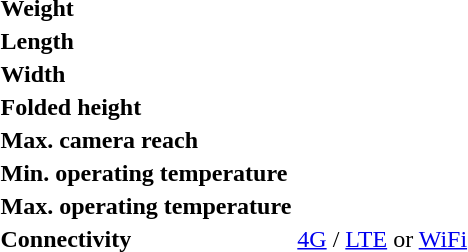<table>
<tr>
<td><strong>Weight</strong></td>
<td></td>
</tr>
<tr>
<td><strong>Length</strong></td>
<td></td>
</tr>
<tr>
<td><strong>Width</strong></td>
<td></td>
</tr>
<tr>
<td><strong>Folded height</strong></td>
<td></td>
</tr>
<tr>
<td><strong>Max. camera reach</strong></td>
<td></td>
</tr>
<tr>
<td><strong>Min. operating temperature</strong></td>
<td></td>
</tr>
<tr>
<td><strong>Max. operating temperature</strong></td>
<td></td>
</tr>
<tr>
<td><strong>Connectivity</strong></td>
<td><a href='#'>4G</a> / <a href='#'>LTE</a> or <a href='#'>WiFi</a></td>
</tr>
</table>
